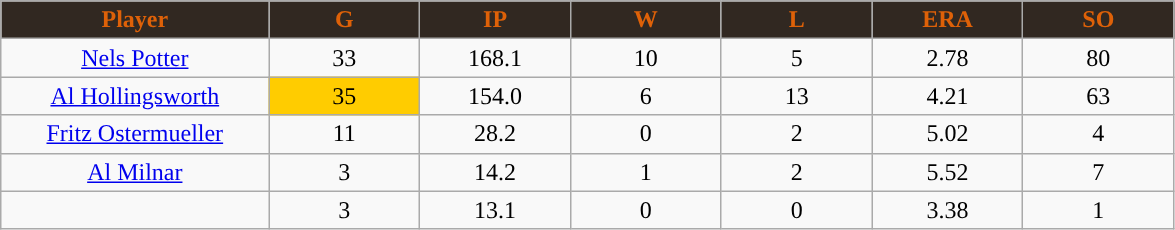<table class="wikitable sortable">
<tr>
<th style="background:#312821;color:#de6108;" width="16%">Player</th>
<th style="background:#312821;color:#de6108;" width="9%">G</th>
<th style="background:#312821;color:#de6108;" width="9%">IP</th>
<th style="background:#312821;color:#de6108;" width="9%">W</th>
<th style="background:#312821;color:#de6108;" width="9%">L</th>
<th style="background:#312821;color:#de6108;" width="9%">ERA</th>
<th style="background:#312821;color:#de6108;" width="9%">SO</th>
</tr>
<tr align="center">
<td><a href='#'>Nels Potter</a></td>
<td>33</td>
<td>168.1</td>
<td>10</td>
<td>5</td>
<td>2.78</td>
<td>80</td>
</tr>
<tr align="center">
<td><a href='#'>Al Hollingsworth</a></td>
<td style="background:#fc0;">35</td>
<td>154.0</td>
<td>6</td>
<td>13</td>
<td>4.21</td>
<td>63</td>
</tr>
<tr align="center">
<td><a href='#'>Fritz Ostermueller</a></td>
<td>11</td>
<td>28.2</td>
<td>0</td>
<td>2</td>
<td>5.02</td>
<td>4</td>
</tr>
<tr align="center">
<td><a href='#'>Al Milnar</a></td>
<td>3</td>
<td>14.2</td>
<td>1</td>
<td>2</td>
<td>5.52</td>
<td>7</td>
</tr>
<tr align="center">
<td></td>
<td>3</td>
<td>13.1</td>
<td>0</td>
<td>0</td>
<td>3.38</td>
<td>1</td>
</tr>
</table>
